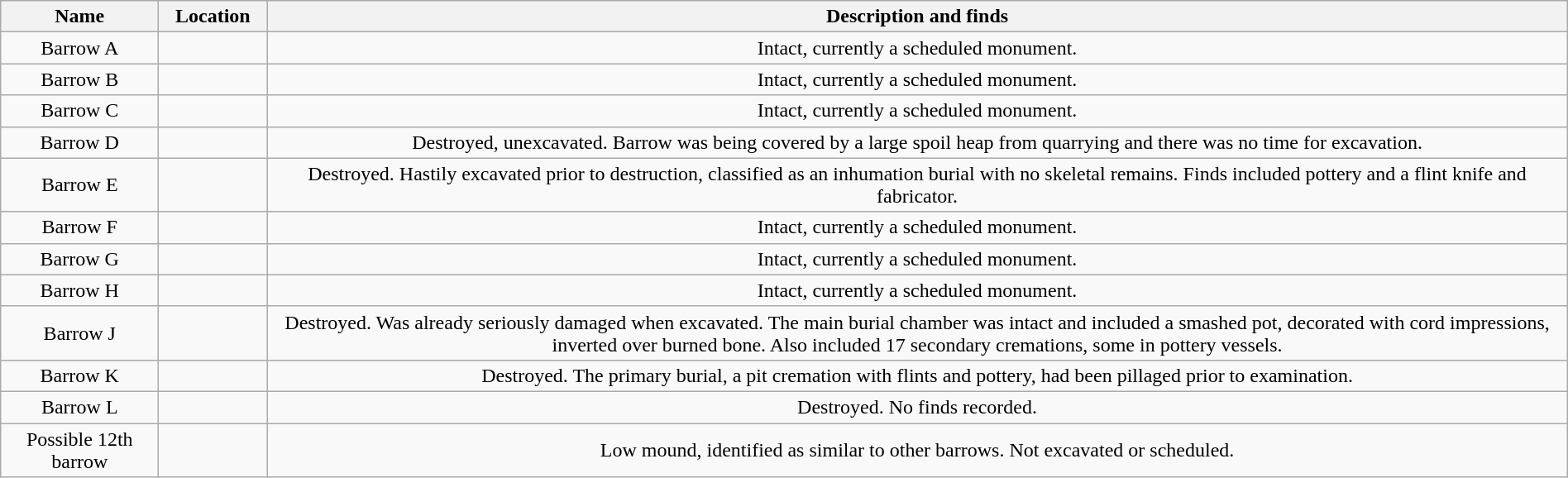<table class="wikitable sortable" style="text-align:center;width:100%" border="1">
<tr>
<th scope="col" style="width:120px;">Name</th>
<th scope="col" style="width:80px;">Location</th>
<th scope="col" class="unsortable">Description and finds</th>
</tr>
<tr !scope="row">
<td>Barrow A</td>
<td><br></td>
<td>Intact, currently a scheduled monument.</td>
</tr>
<tr !scope="row">
<td>Barrow B</td>
<td><br></td>
<td>Intact, currently a scheduled monument.</td>
</tr>
<tr !scope="row">
<td>Barrow C</td>
<td><br></td>
<td>Intact, currently a scheduled monument.</td>
</tr>
<tr !scope="row">
<td>Barrow D</td>
<td><br></td>
<td>Destroyed, unexcavated. Barrow was being covered by a large spoil heap from quarrying and there was no time for excavation.</td>
</tr>
<tr !scope="row">
<td>Barrow E</td>
<td><br></td>
<td>Destroyed. Hastily excavated prior to destruction, classified as an inhumation burial with no skeletal remains. Finds included pottery and a flint knife and fabricator.</td>
</tr>
<tr !scope="row">
<td>Barrow F</td>
<td><br></td>
<td>Intact, currently a scheduled monument.</td>
</tr>
<tr !scope="row">
<td>Barrow G</td>
<td><br></td>
<td>Intact, currently a scheduled monument.</td>
</tr>
<tr !scope="row">
<td>Barrow H</td>
<td><br></td>
<td>Intact, currently a scheduled monument.</td>
</tr>
<tr !scope="row">
<td>Barrow J</td>
<td><br></td>
<td>Destroyed. Was already seriously damaged when excavated. The main burial chamber was intact and included a smashed pot, decorated with cord impressions, inverted over burned bone. Also included 17 secondary cremations, some in pottery vessels.</td>
</tr>
<tr !scope="row">
<td>Barrow K</td>
<td><br></td>
<td>Destroyed. The primary burial, a pit cremation with flints and pottery, had been pillaged prior to examination.</td>
</tr>
<tr !scope="row">
<td>Barrow L</td>
<td><br></td>
<td>Destroyed. No finds recorded.</td>
</tr>
<tr !scope="row">
<td>Possible 12th barrow</td>
<td><br></td>
<td>Low mound, identified as similar to other barrows. Not excavated or scheduled.</td>
</tr>
</table>
